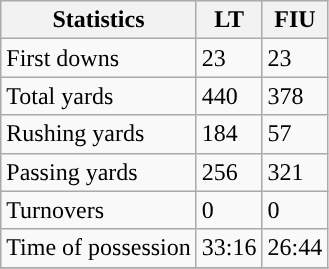<table class="wikitable">
<tr>
<th>Statistics</th>
<th>LT</th>
<th>FIU</th>
</tr>
<tr>
<td>First downs</td>
<td>23</td>
<td>23</td>
</tr>
<tr>
<td>Total yards</td>
<td>440</td>
<td>378</td>
</tr>
<tr>
<td>Rushing yards</td>
<td>184</td>
<td>57</td>
</tr>
<tr>
<td>Passing yards</td>
<td>256</td>
<td>321</td>
</tr>
<tr>
<td>Turnovers</td>
<td>0</td>
<td>0</td>
</tr>
<tr>
<td>Time of possession</td>
<td>33:16</td>
<td>26:44</td>
</tr>
<tr>
</tr>
</table>
